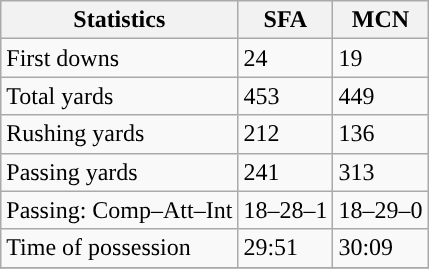<table class="wikitable" style="float: left;">
<tr>
<th>Statistics</th>
<th>SFA</th>
<th>MCN</th>
</tr>
<tr>
<td>First downs</td>
<td>24</td>
<td>19</td>
</tr>
<tr>
<td>Total yards</td>
<td>453</td>
<td>449</td>
</tr>
<tr>
<td>Rushing yards</td>
<td>212</td>
<td>136</td>
</tr>
<tr>
<td>Passing yards</td>
<td>241</td>
<td>313</td>
</tr>
<tr>
<td>Passing: Comp–Att–Int</td>
<td>18–28–1</td>
<td>18–29–0</td>
</tr>
<tr>
<td>Time of possession</td>
<td>29:51</td>
<td>30:09</td>
</tr>
<tr>
</tr>
</table>
